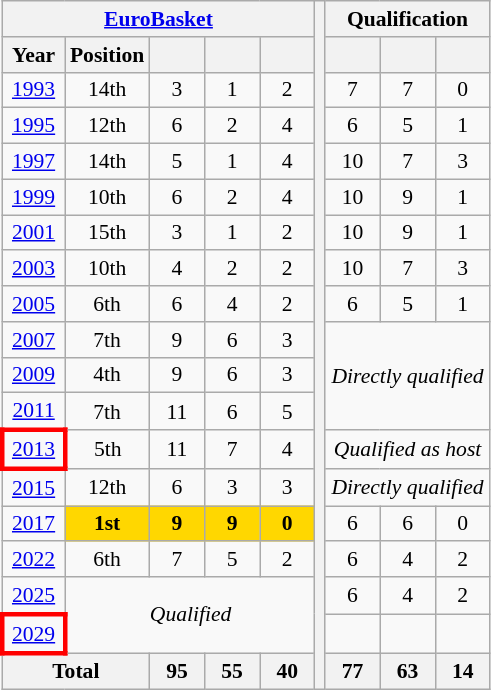<table class="wikitable" style="text-align: center;font-size:90%;">
<tr>
<th colspan=5><a href='#'>EuroBasket</a></th>
<th rowspan=19></th>
<th colspan=3>Qualification</th>
</tr>
<tr>
<th width=35>Year</th>
<th>Position</th>
<th width=30></th>
<th width=30></th>
<th width=30></th>
<th width=30></th>
<th width=30></th>
<th width=30></th>
</tr>
<tr>
<td><a href='#'>1993</a></td>
<td>14th</td>
<td>3</td>
<td>1</td>
<td>2</td>
<td>7</td>
<td>7</td>
<td>0</td>
</tr>
<tr>
<td><a href='#'>1995</a></td>
<td>12th</td>
<td>6</td>
<td>2</td>
<td>4</td>
<td>6</td>
<td>5</td>
<td>1</td>
</tr>
<tr>
<td><a href='#'>1997</a></td>
<td>14th</td>
<td>5</td>
<td>1</td>
<td>4</td>
<td>10</td>
<td>7</td>
<td>3</td>
</tr>
<tr>
<td><a href='#'>1999</a></td>
<td>10th</td>
<td>6</td>
<td>2</td>
<td>4</td>
<td>10</td>
<td>9</td>
<td>1</td>
</tr>
<tr>
<td><a href='#'>2001</a></td>
<td>15th</td>
<td>3</td>
<td>1</td>
<td>2</td>
<td>10</td>
<td>9</td>
<td>1</td>
</tr>
<tr>
<td><a href='#'>2003</a></td>
<td>10th</td>
<td>4</td>
<td>2</td>
<td>2</td>
<td>10</td>
<td>7</td>
<td>3</td>
</tr>
<tr>
<td><a href='#'>2005</a></td>
<td>6th</td>
<td>6</td>
<td>4</td>
<td>2</td>
<td>6</td>
<td>5</td>
<td>1</td>
</tr>
<tr>
<td><a href='#'>2007</a></td>
<td>7th</td>
<td>9</td>
<td>6</td>
<td>3</td>
<td colspan=3 rowspan=3><em>Directly qualified</em></td>
</tr>
<tr>
<td><a href='#'>2009</a></td>
<td>4th</td>
<td>9</td>
<td>6</td>
<td>3</td>
</tr>
<tr>
<td><a href='#'>2011</a></td>
<td>7th</td>
<td>11</td>
<td>6</td>
<td>5</td>
</tr>
<tr>
<td style="border: 3px solid red"><a href='#'>2013</a></td>
<td>5th</td>
<td>11</td>
<td>7</td>
<td>4</td>
<td colspan=3><em>Qualified as host</em></td>
</tr>
<tr>
<td><a href='#'>2015</a></td>
<td>12th</td>
<td>6</td>
<td>3</td>
<td>3</td>
<td colspan=3><em>Directly qualified</em></td>
</tr>
<tr>
<td><a href='#'>2017</a></td>
<td bgcolor=gold><strong>1st</strong></td>
<td bgcolor=gold><strong>9</strong></td>
<td bgcolor=gold><strong>9</strong></td>
<td bgcolor=gold><strong>0</strong></td>
<td>6</td>
<td>6</td>
<td>0</td>
</tr>
<tr>
<td><a href='#'>2022</a></td>
<td>6th</td>
<td>7</td>
<td>5</td>
<td>2</td>
<td>6</td>
<td>4</td>
<td>2</td>
</tr>
<tr>
<td><a href='#'>2025</a></td>
<td rowspan=2 colspan=4><em>Qualified</em></td>
<td>6</td>
<td>4</td>
<td>2</td>
</tr>
<tr>
<td style="border: 3px solid red"><a href='#'>2029</a></td>
<td></td>
<td></td>
<td></td>
</tr>
<tr>
<th colspan=2>Total</th>
<th>95</th>
<th>55</th>
<th>40</th>
<th>77</th>
<th>63</th>
<th>14</th>
</tr>
</table>
